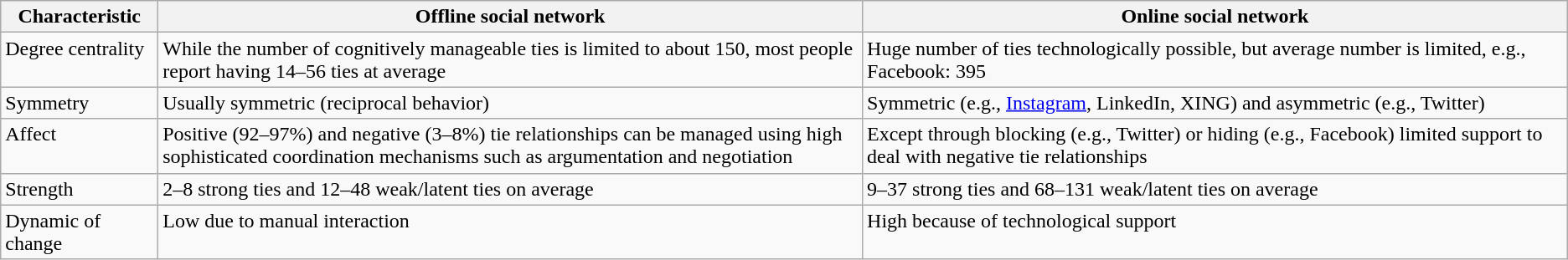<table class="wikitable">
<tr>
<th width=120px>Characteristic</th>
<th width=600px>Offline social network</th>
<th width=600px>Online social network</th>
</tr>
<tr style=vertical-align:top;>
<td>Degree centrality</td>
<td>While the number of cognitively manageable ties is limited to about 150, most people report having 14–56 ties at average</td>
<td>Huge number of ties technologically possible, but average number is limited, e.g., Facebook: 395</td>
</tr>
<tr style=vertical-align:top;>
<td>Symmetry</td>
<td>Usually symmetric (reciprocal behavior)</td>
<td>Symmetric (e.g., <a href='#'>Instagram</a>, LinkedIn, XING) and asymmetric (e.g., Twitter)</td>
</tr>
<tr style=vertical-align:top;>
<td>Affect</td>
<td>Positive (92–97%) and negative (3–8%) tie relationships can be managed using high sophisticated coordination mechanisms such as argumentation and negotiation</td>
<td>Except through blocking (e.g., Twitter) or hiding (e.g., Facebook) limited support to deal with negative tie relationships</td>
</tr>
<tr style=vertical-align:top;>
<td>Strength</td>
<td>2–8 strong ties and 12–48 weak/latent ties on average</td>
<td>9–37 strong ties and 68–131 weak/latent ties on average</td>
</tr>
<tr style=vertical-align:top;>
<td>Dynamic of change</td>
<td>Low due to manual interaction</td>
<td>High because of technological support</td>
</tr>
</table>
